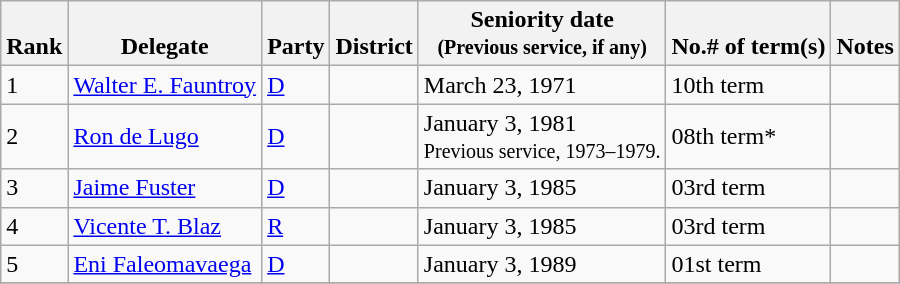<table class="wikitable sortable">
<tr valign=bottom>
<th>Rank</th>
<th>Delegate</th>
<th>Party</th>
<th>District</th>
<th>Seniority date<br><small>(Previous service, if any)</small><br></th>
<th>No.# of term(s)</th>
<th>Notes</th>
</tr>
<tr>
<td>1</td>
<td><a href='#'>Walter E. Fauntroy</a></td>
<td><a href='#'>D</a></td>
<td></td>
<td>March 23, 1971</td>
<td>10th term</td>
<td></td>
</tr>
<tr>
<td>2</td>
<td><a href='#'>Ron de Lugo</a></td>
<td><a href='#'>D</a></td>
<td></td>
<td>January 3, 1981<br><small>Previous service, 1973–1979. </small></td>
<td>08th term*</td>
<td></td>
</tr>
<tr>
<td>3</td>
<td><a href='#'>Jaime Fuster</a></td>
<td><a href='#'>D</a></td>
<td></td>
<td>January 3, 1985</td>
<td>03rd term</td>
<td></td>
</tr>
<tr>
<td>4</td>
<td><a href='#'>Vicente T. Blaz</a></td>
<td><a href='#'>R</a></td>
<td></td>
<td>January 3, 1985</td>
<td>03rd term</td>
<td></td>
</tr>
<tr>
<td>5</td>
<td><a href='#'>Eni Faleomavaega</a></td>
<td><a href='#'>D</a></td>
<td></td>
<td>January 3, 1989</td>
<td>01st term</td>
<td></td>
</tr>
<tr>
</tr>
</table>
